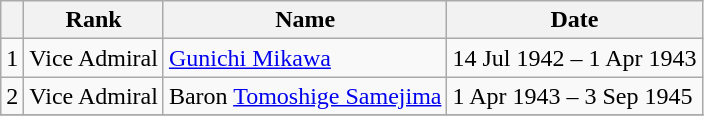<table class=wikitable>
<tr>
<th></th>
<th>Rank</th>
<th>Name</th>
<th>Date</th>
</tr>
<tr>
<td>1</td>
<td>Vice Admiral</td>
<td><a href='#'>Gunichi Mikawa</a></td>
<td>14 Jul 1942 – 1 Apr 1943</td>
</tr>
<tr>
<td>2</td>
<td>Vice Admiral</td>
<td>Baron <a href='#'>Tomoshige Samejima</a></td>
<td>1 Apr 1943 – 3 Sep 1945</td>
</tr>
<tr>
</tr>
</table>
